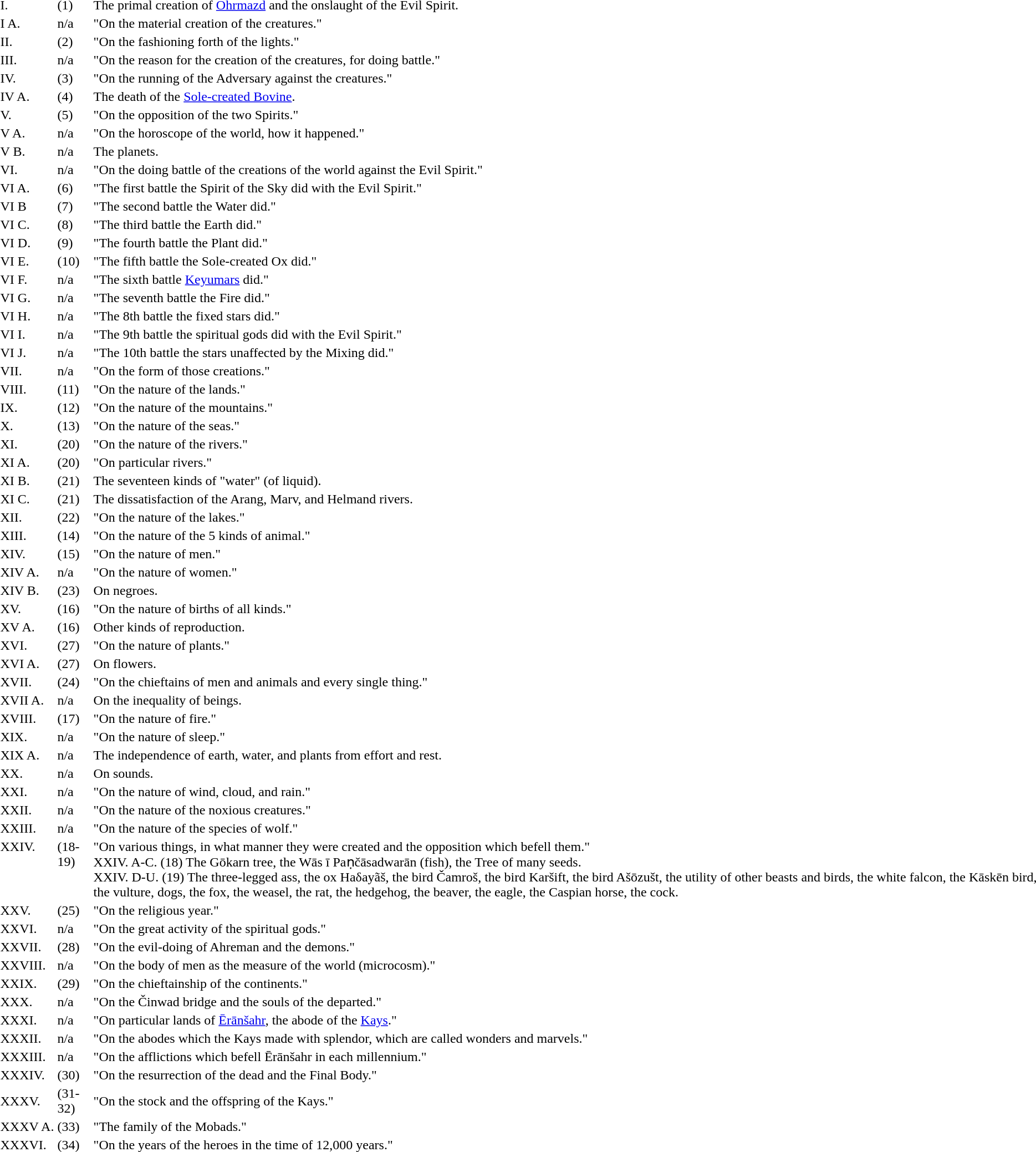<table>
<tr>
<td>I.</td>
<td>(1)</td>
<td>The primal creation of <a href='#'>Ohrmazd</a> and the onslaught of the Evil Spirit.</td>
</tr>
<tr>
<td>I A.</td>
<td>n/a</td>
<td>"On the material creation of the creatures."</td>
</tr>
<tr>
<td>II.</td>
<td>(2)</td>
<td>"On the fashioning forth of the lights."</td>
</tr>
<tr>
<td>III.</td>
<td>n/a</td>
<td>"On the reason for the creation of the creatures, for doing battle."</td>
</tr>
<tr>
<td>IV.</td>
<td>(3)</td>
<td>"On the running of the Adversary against the creatures."</td>
</tr>
<tr>
<td>IV A.</td>
<td>(4)</td>
<td>The death of the <a href='#'>Sole-created Bovine</a>.</td>
</tr>
<tr>
<td>V.</td>
<td>(5)</td>
<td>"On the opposition of the two Spirits."</td>
</tr>
<tr>
<td>V A.</td>
<td>n/a</td>
<td>"On the horoscope of the world, how it happened."</td>
</tr>
<tr>
<td>V B.</td>
<td>n/a</td>
<td>The planets.</td>
</tr>
<tr>
<td>VI.</td>
<td>n/a</td>
<td>"On the doing battle of the creations of the world against the Evil Spirit."</td>
</tr>
<tr>
<td>VI A.</td>
<td>(6)</td>
<td>"The first battle the Spirit of the Sky did with the Evil Spirit."</td>
</tr>
<tr>
<td>VI B</td>
<td>(7)</td>
<td>"The second battle the Water did."</td>
</tr>
<tr>
<td>VI C.</td>
<td>(8)</td>
<td>"The third battle the Earth did."</td>
</tr>
<tr>
<td>VI D.</td>
<td>(9)</td>
<td>"The fourth battle the Plant did."</td>
</tr>
<tr>
<td>VI E.</td>
<td>(10)</td>
<td>"The fifth battle the Sole-created Ox did."</td>
</tr>
<tr>
<td>VI F.</td>
<td>n/a</td>
<td>"The sixth battle <a href='#'>Keyumars</a> did."</td>
</tr>
<tr>
<td>VI G.</td>
<td>n/a</td>
<td>"The seventh battle the Fire did."</td>
</tr>
<tr>
<td>VI H.</td>
<td>n/a</td>
<td>"The 8th battle the fixed stars did."</td>
</tr>
<tr>
<td>VI I.</td>
<td>n/a</td>
<td>"The 9th battle the spiritual gods did with the Evil Spirit."</td>
</tr>
<tr>
<td>VI J.</td>
<td>n/a</td>
<td>"The 10th battle the stars unaffected by the Mixing did."</td>
</tr>
<tr>
<td>VII.</td>
<td>n/a</td>
<td>"On the form of those creations."</td>
</tr>
<tr>
<td>VIII.</td>
<td>(11)</td>
<td>"On the nature of the lands."</td>
</tr>
<tr>
<td>IX.</td>
<td>(12)</td>
<td>"On the nature of the mountains."</td>
</tr>
<tr>
<td>X.</td>
<td>(13)</td>
<td>"On the nature of the seas."</td>
</tr>
<tr>
<td>XI.</td>
<td>(20)</td>
<td>"On the nature of the rivers."</td>
</tr>
<tr>
<td>XI A.</td>
<td>(20)</td>
<td>"On particular rivers."</td>
</tr>
<tr>
<td>XI B.</td>
<td>(21)</td>
<td>The seventeen kinds of "water" (of liquid).</td>
</tr>
<tr>
<td>XI C.</td>
<td>(21)</td>
<td>The dissatisfaction of the Arang, Marv, and Helmand rivers.</td>
</tr>
<tr>
<td>XII.</td>
<td>(22)</td>
<td>"On the nature of the lakes."</td>
</tr>
<tr>
<td>XIII.</td>
<td>(14)</td>
<td>"On the nature of the 5 kinds of animal."</td>
</tr>
<tr>
<td>XIV.</td>
<td>(15)</td>
<td>"On the nature of men."</td>
</tr>
<tr>
<td>XIV A.</td>
<td>n/a</td>
<td>"On the nature of women."</td>
</tr>
<tr>
<td>XIV B.</td>
<td>(23)</td>
<td>On negroes.</td>
</tr>
<tr>
<td>XV.</td>
<td>(16)</td>
<td>"On the nature of births of all kinds."</td>
</tr>
<tr>
<td>XV A.</td>
<td>(16)</td>
<td>Other kinds of reproduction.</td>
</tr>
<tr>
<td>XVI.</td>
<td>(27)</td>
<td>"On the nature of plants."</td>
</tr>
<tr>
<td>XVI A.</td>
<td>(27)</td>
<td>On flowers.</td>
</tr>
<tr>
<td>XVII.</td>
<td>(24)</td>
<td>"On the chieftains of men and animals and every single thing."</td>
</tr>
<tr>
<td>XVII A.</td>
<td>n/a</td>
<td>On the inequality of beings.</td>
</tr>
<tr>
<td>XVIII.</td>
<td>(17)</td>
<td>"On the nature of fire."</td>
</tr>
<tr>
<td>XIX.</td>
<td>n/a</td>
<td>"On the nature of sleep."</td>
</tr>
<tr>
<td>XIX A.</td>
<td>n/a</td>
<td>The independence of earth, water, and plants from effort and rest.</td>
</tr>
<tr>
<td>XX.</td>
<td>n/a</td>
<td>On sounds.</td>
</tr>
<tr>
<td>XXI.</td>
<td>n/a</td>
<td>"On the nature of wind, cloud, and rain."</td>
</tr>
<tr>
<td>XXII.</td>
<td>n/a</td>
<td>"On the nature of the noxious creatures."</td>
</tr>
<tr>
<td>XXIII.</td>
<td>n/a</td>
<td>"On the nature of the species of wolf."</td>
</tr>
<tr>
<td valign="top">XXIV.</td>
<td valign="top">(18-19)</td>
<td>"On various things, in what manner they were created and the opposition which befell them."<br>XXIV. A-C. (18) The Gōkarn tree, the Wās ī Paṇčāsadwarān (fish), the Tree of many seeds.<br>XXIV. D-U. (19) The three-legged ass, the ox Haδayãš, the bird Čamroš, the bird Karšift, the bird Ašōzušt, the utility of other beasts and birds, the white falcon, the Kāskēn bird, the vulture, dogs, the fox, the weasel, the rat, the hedgehog, the beaver, the eagle, the Caspian horse, the cock.</td>
</tr>
<tr>
<td>XXV.</td>
<td>(25)</td>
<td>"On the religious year."</td>
</tr>
<tr>
<td>XXVI.</td>
<td>n/a</td>
<td>"On the great activity of the spiritual gods."</td>
</tr>
<tr>
<td>XXVII.</td>
<td>(28)</td>
<td>"On the evil-doing of Ahreman and the demons."</td>
</tr>
<tr>
<td>XXVIII.</td>
<td>n/a</td>
<td>"On the body of men as the measure of the world (microcosm)."</td>
</tr>
<tr>
<td>XXIX.</td>
<td>(29)</td>
<td>"On the chieftainship of the continents."</td>
</tr>
<tr>
<td>XXX.</td>
<td>n/a</td>
<td>"On the Činwad bridge and the souls of the departed."</td>
</tr>
<tr>
<td>XXXI.</td>
<td>n/a</td>
<td>"On particular lands of <a href='#'>Ērānšahr</a>, the abode of the <a href='#'>Kays</a>."</td>
</tr>
<tr>
<td>XXXII.</td>
<td>n/a</td>
<td>"On the abodes which the Kays made with splendor, which are called wonders and marvels."</td>
</tr>
<tr>
<td>XXXIII.</td>
<td>n/a</td>
<td>"On the afflictions which befell Ērānšahr in each millennium."</td>
</tr>
<tr>
<td>XXXIV.</td>
<td>(30)</td>
<td>"On the resurrection of the dead and the Final Body."</td>
</tr>
<tr>
<td>XXXV.</td>
<td>(31-32)</td>
<td>"On the stock and the offspring of the Kays."</td>
</tr>
<tr>
<td>XXXV A.</td>
<td>(33)</td>
<td>"The family of the Mobads."</td>
</tr>
<tr>
<td>XXXVI.</td>
<td>(34)</td>
<td>"On the years of the heroes in the time of 12,000 years."</td>
</tr>
</table>
